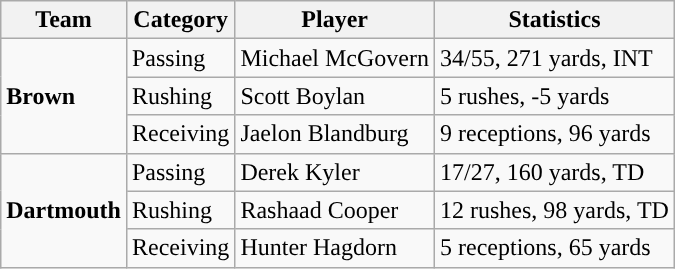<table class="wikitable" style="float: left;">
<tr>
<th>Team</th>
<th>Category</th>
<th>Player</th>
<th>Statistics</th>
</tr>
<tr>
<td rowspan=3><strong>Brown</strong></td>
<td>Passing</td>
<td>Michael McGovern</td>
<td>34/55, 271 yards, INT</td>
</tr>
<tr>
<td>Rushing</td>
<td>Scott Boylan</td>
<td>5 rushes, -5 yards</td>
</tr>
<tr>
<td>Receiving</td>
<td>Jaelon Blandburg</td>
<td>9 receptions, 96 yards</td>
</tr>
<tr>
<td rowspan=3><strong>Dartmouth</strong></td>
<td>Passing</td>
<td>Derek Kyler</td>
<td>17/27, 160 yards, TD</td>
</tr>
<tr>
<td>Rushing</td>
<td>Rashaad Cooper</td>
<td>12 rushes, 98 yards, TD</td>
</tr>
<tr>
<td>Receiving</td>
<td>Hunter Hagdorn</td>
<td>5 receptions, 65 yards</td>
</tr>
</table>
